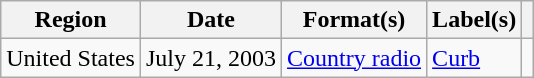<table class="wikitable">
<tr>
<th>Region</th>
<th>Date</th>
<th>Format(s)</th>
<th>Label(s)</th>
<th></th>
</tr>
<tr>
<td>United States</td>
<td>July 21, 2003</td>
<td><a href='#'>Country radio</a></td>
<td><a href='#'>Curb</a></td>
<td></td>
</tr>
</table>
